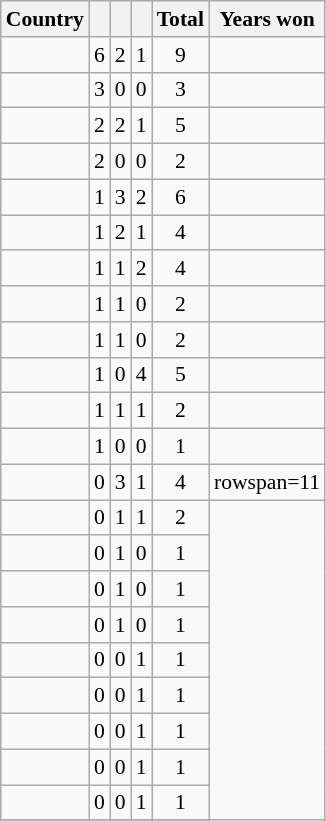<table class="wikitable sortable" style="margin-top:0; font-size:90%;">
<tr>
<th>Country</th>
<th></th>
<th></th>
<th></th>
<th>Total</th>
<th>Years won</th>
</tr>
<tr>
<td></td>
<td align=center>6</td>
<td align=center>2</td>
<td align=center>1</td>
<td align=center>9</td>
<td></td>
</tr>
<tr>
<td></td>
<td align=center>3</td>
<td align=center>0</td>
<td align=center>0</td>
<td align=center>3</td>
<td></td>
</tr>
<tr>
<td></td>
<td align=center>2</td>
<td align=center>2</td>
<td align=center>1</td>
<td align=center>5</td>
<td></td>
</tr>
<tr>
<td></td>
<td align=center>2</td>
<td align=center>0</td>
<td align=center>0</td>
<td align=center>2</td>
<td></td>
</tr>
<tr>
<td></td>
<td align=center>1</td>
<td align=center>3</td>
<td align=center>2</td>
<td align=center>6</td>
<td></td>
</tr>
<tr>
<td></td>
<td align=center>1</td>
<td align=center>2</td>
<td align=center>1</td>
<td align=center>4</td>
<td></td>
</tr>
<tr>
<td></td>
<td align=center>1</td>
<td align=center>1</td>
<td align=center>2</td>
<td align=center>4</td>
<td></td>
</tr>
<tr>
<td></td>
<td align=center>1</td>
<td align=center>1</td>
<td align=center>0</td>
<td align=center>2</td>
<td></td>
</tr>
<tr>
<td></td>
<td align=center>1</td>
<td align=center>1</td>
<td align=center>0</td>
<td align=center>2</td>
<td></td>
</tr>
<tr>
<td></td>
<td align=center>1</td>
<td align=center>0</td>
<td align=center>4</td>
<td align=center>5</td>
<td></td>
</tr>
<tr>
<td></td>
<td align=center>1</td>
<td align=center>1</td>
<td align=center>1</td>
<td align=center>2</td>
<td></td>
</tr>
<tr>
<td></td>
<td align=center>1</td>
<td align=center>0</td>
<td align=center>0</td>
<td align=center>1</td>
<td></td>
</tr>
<tr>
<td></td>
<td align=center>0</td>
<td align=center>3</td>
<td align=center>1</td>
<td align=center>4</td>
<td>rowspan=11 </td>
</tr>
<tr>
<td></td>
<td align=center>0</td>
<td align=center>1</td>
<td align=center>1</td>
<td align=center>2</td>
</tr>
<tr>
<td></td>
<td align=center>0</td>
<td align=center>1</td>
<td align=center>0</td>
<td align=center>1</td>
</tr>
<tr>
<td></td>
<td align=center>0</td>
<td align=center>1</td>
<td align=center>0</td>
<td align=center>1</td>
</tr>
<tr>
<td></td>
<td align=center>0</td>
<td align=center>1</td>
<td align=center>0</td>
<td align=center>1</td>
</tr>
<tr>
<td></td>
<td align=center>0</td>
<td align=center>0</td>
<td align=center>1</td>
<td align=center>1</td>
</tr>
<tr>
<td></td>
<td align=center>0</td>
<td align=center>0</td>
<td align=center>1</td>
<td align=center>1</td>
</tr>
<tr>
<td></td>
<td align=center>0</td>
<td align=center>0</td>
<td align=center>1</td>
<td align=center>1</td>
</tr>
<tr>
<td></td>
<td align=center>0</td>
<td align=center>0</td>
<td align=center>1</td>
<td align=center>1</td>
</tr>
<tr>
<td></td>
<td align=center>0</td>
<td align=center>0</td>
<td align=center>1</td>
<td align=center>1</td>
</tr>
<tr>
</tr>
</table>
